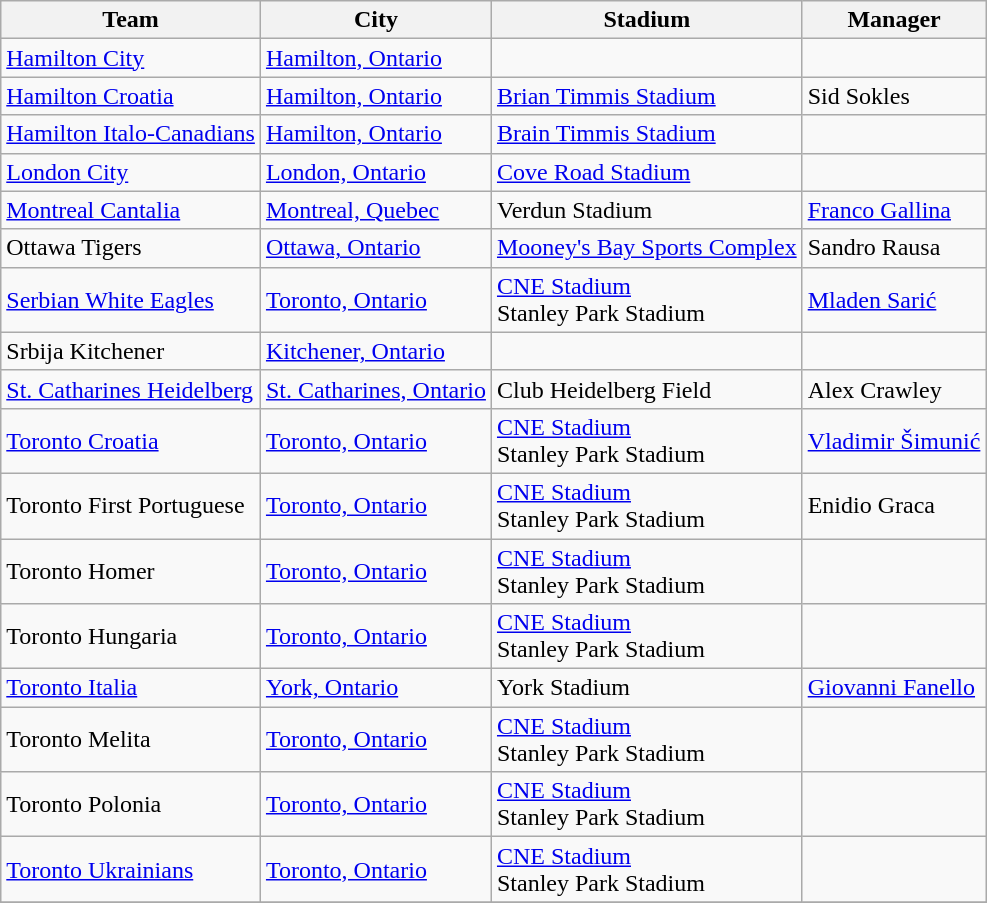<table class="wikitable sortable">
<tr>
<th>Team</th>
<th>City</th>
<th>Stadium</th>
<th>Manager</th>
</tr>
<tr>
<td><a href='#'>Hamilton City</a></td>
<td><a href='#'>Hamilton, Ontario</a></td>
<td></td>
<td></td>
</tr>
<tr>
<td><a href='#'>Hamilton Croatia</a></td>
<td><a href='#'>Hamilton, Ontario</a></td>
<td><a href='#'>Brian Timmis Stadium</a></td>
<td>Sid Sokles</td>
</tr>
<tr>
<td><a href='#'>Hamilton Italo-Canadians</a></td>
<td><a href='#'>Hamilton, Ontario</a></td>
<td><a href='#'>Brain Timmis Stadium</a></td>
<td></td>
</tr>
<tr>
<td><a href='#'>London City</a></td>
<td><a href='#'>London, Ontario</a></td>
<td><a href='#'>Cove Road Stadium</a></td>
<td></td>
</tr>
<tr>
<td><a href='#'>Montreal Cantalia</a></td>
<td><a href='#'>Montreal, Quebec</a></td>
<td>Verdun Stadium</td>
<td><a href='#'>Franco Gallina</a></td>
</tr>
<tr>
<td>Ottawa Tigers</td>
<td><a href='#'>Ottawa, Ontario</a></td>
<td><a href='#'>Mooney's Bay Sports Complex</a></td>
<td>Sandro Rausa</td>
</tr>
<tr>
<td><a href='#'>Serbian White Eagles</a></td>
<td><a href='#'>Toronto, Ontario</a></td>
<td><a href='#'>CNE Stadium</a><br>Stanley Park Stadium</td>
<td><a href='#'>Mladen Sarić</a></td>
</tr>
<tr>
<td>Srbija Kitchener</td>
<td><a href='#'>Kitchener, Ontario</a></td>
<td></td>
<td></td>
</tr>
<tr>
<td><a href='#'>St. Catharines Heidelberg</a></td>
<td><a href='#'>St. Catharines, Ontario</a></td>
<td>Club Heidelberg Field</td>
<td>Alex Crawley</td>
</tr>
<tr>
<td><a href='#'>Toronto Croatia</a></td>
<td><a href='#'>Toronto, Ontario</a></td>
<td><a href='#'>CNE Stadium</a><br>Stanley Park Stadium</td>
<td><a href='#'>Vladimir Šimunić</a></td>
</tr>
<tr>
<td>Toronto First Portuguese</td>
<td><a href='#'>Toronto, Ontario</a></td>
<td><a href='#'>CNE Stadium</a><br>Stanley Park Stadium</td>
<td>Enidio Graca</td>
</tr>
<tr>
<td>Toronto Homer</td>
<td><a href='#'>Toronto, Ontario</a></td>
<td><a href='#'>CNE Stadium</a><br>Stanley Park Stadium</td>
<td></td>
</tr>
<tr>
<td>Toronto Hungaria</td>
<td><a href='#'>Toronto, Ontario</a></td>
<td><a href='#'>CNE Stadium</a><br>Stanley Park Stadium</td>
<td></td>
</tr>
<tr>
<td><a href='#'>Toronto Italia</a></td>
<td><a href='#'>York, Ontario</a></td>
<td>York Stadium</td>
<td><a href='#'>Giovanni Fanello</a></td>
</tr>
<tr>
<td>Toronto Melita</td>
<td><a href='#'>Toronto, Ontario</a></td>
<td><a href='#'>CNE Stadium</a><br>Stanley Park Stadium</td>
<td></td>
</tr>
<tr>
<td>Toronto Polonia</td>
<td><a href='#'>Toronto, Ontario</a></td>
<td><a href='#'>CNE Stadium</a><br>Stanley Park Stadium</td>
<td></td>
</tr>
<tr>
<td><a href='#'>Toronto Ukrainians</a></td>
<td><a href='#'>Toronto, Ontario</a></td>
<td><a href='#'>CNE Stadium</a><br>Stanley Park Stadium</td>
<td></td>
</tr>
<tr>
</tr>
</table>
